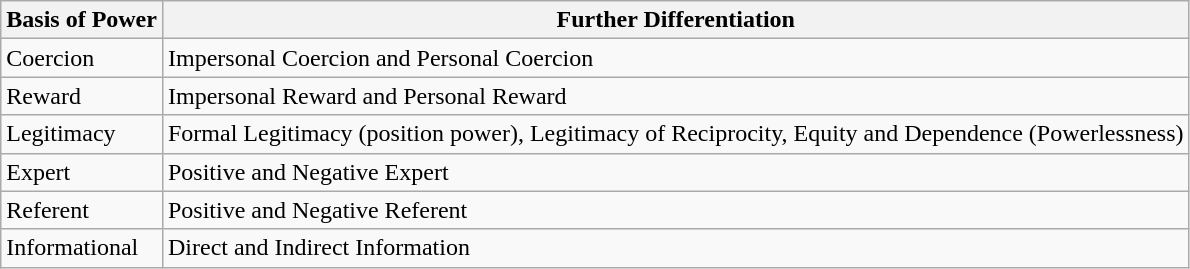<table class="wikitable">
<tr>
<th>Basis of Power</th>
<th>Further Differentiation</th>
</tr>
<tr>
<td>Coercion</td>
<td>Impersonal Coercion and Personal Coercion</td>
</tr>
<tr>
<td>Reward</td>
<td>Impersonal Reward and Personal Reward</td>
</tr>
<tr>
<td>Legitimacy</td>
<td>Formal Legitimacy (position power), Legitimacy of Reciprocity, Equity and Dependence (Powerlessness)</td>
</tr>
<tr>
<td>Expert</td>
<td>Positive and Negative Expert</td>
</tr>
<tr>
<td>Referent</td>
<td>Positive and Negative Referent</td>
</tr>
<tr>
<td>Informational</td>
<td>Direct and Indirect Information</td>
</tr>
</table>
